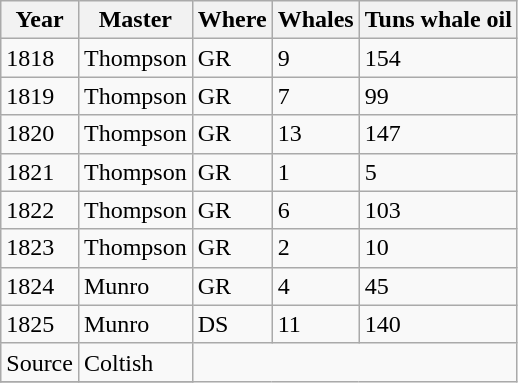<table class="sortable wikitable">
<tr>
<th>Year</th>
<th>Master</th>
<th>Where</th>
<th>Whales</th>
<th>Tuns whale oil</th>
</tr>
<tr>
<td>1818</td>
<td>Thompson</td>
<td>GR</td>
<td>9</td>
<td>154</td>
</tr>
<tr>
<td>1819</td>
<td>Thompson</td>
<td>GR</td>
<td>7</td>
<td>99</td>
</tr>
<tr>
<td>1820</td>
<td>Thompson</td>
<td>GR</td>
<td>13</td>
<td>147</td>
</tr>
<tr>
<td>1821</td>
<td>Thompson</td>
<td>GR</td>
<td>1</td>
<td>5</td>
</tr>
<tr>
<td>1822</td>
<td>Thompson</td>
<td>GR</td>
<td>6</td>
<td>103</td>
</tr>
<tr>
<td>1823</td>
<td>Thompson</td>
<td>GR</td>
<td>2</td>
<td>10</td>
</tr>
<tr>
<td>1824</td>
<td>Munro</td>
<td>GR</td>
<td>4</td>
<td>45</td>
</tr>
<tr>
<td>1825</td>
<td>Munro</td>
<td>DS</td>
<td>11</td>
<td>140</td>
</tr>
<tr>
<td>Source</td>
<td>Coltish</td>
</tr>
<tr>
</tr>
</table>
